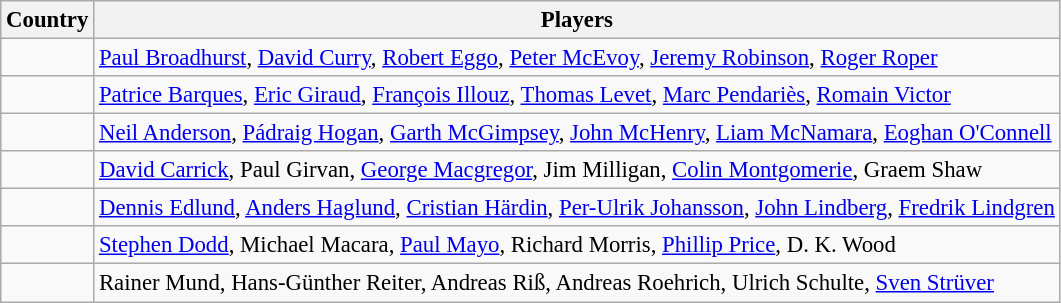<table class="wikitable" style="font-size:95%;">
<tr>
<th>Country</th>
<th>Players</th>
</tr>
<tr>
<td></td>
<td><a href='#'>Paul Broadhurst</a>, <a href='#'>David Curry</a>, <a href='#'>Robert Eggo</a>, <a href='#'>Peter McEvoy</a>, <a href='#'>Jeremy Robinson</a>, <a href='#'>Roger Roper</a></td>
</tr>
<tr>
<td></td>
<td><a href='#'>Patrice Barques</a>, <a href='#'>Eric Giraud</a>, <a href='#'>François Illouz</a>, <a href='#'>Thomas Levet</a>, <a href='#'>Marc Pendariès</a>, <a href='#'>Romain Victor</a></td>
</tr>
<tr>
<td></td>
<td><a href='#'>Neil Anderson</a>, <a href='#'>Pádraig Hogan</a>, <a href='#'>Garth McGimpsey</a>, <a href='#'>John McHenry</a>, <a href='#'>Liam McNamara</a>, <a href='#'>Eoghan O'Connell</a></td>
</tr>
<tr>
<td></td>
<td><a href='#'>David Carrick</a>, Paul Girvan, <a href='#'>George Macgregor</a>, Jim Milligan,  <a href='#'>Colin Montgomerie</a>, Graem Shaw</td>
</tr>
<tr>
<td></td>
<td><a href='#'>Dennis Edlund</a>, <a href='#'>Anders Haglund</a>, <a href='#'>Cristian Härdin</a>, <a href='#'>Per-Ulrik Johansson</a>, <a href='#'>John Lindberg</a>, <a href='#'>Fredrik Lindgren</a></td>
</tr>
<tr>
<td></td>
<td><a href='#'>Stephen Dodd</a>, Michael Macara, <a href='#'>Paul Mayo</a>, Richard Morris, <a href='#'>Phillip Price</a>, D. K. Wood</td>
</tr>
<tr>
<td></td>
<td>Rainer Mund, Hans-Günther Reiter, Andreas Riß, Andreas Roehrich, Ulrich Schulte, <a href='#'>Sven Strüver</a></td>
</tr>
</table>
